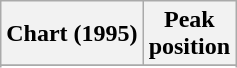<table class="wikitable sortable plainrowheaders">
<tr>
<th scope="col">Chart (1995)</th>
<th scope="col">Peak<br>position</th>
</tr>
<tr>
</tr>
<tr>
</tr>
</table>
